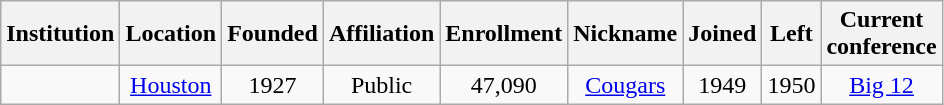<table class="wikitable sortable" style="text-align:center;">
<tr>
<th>Institution</th>
<th>Location</th>
<th>Founded</th>
<th>Affiliation</th>
<th>Enrollment</th>
<th>Nickname</th>
<th>Joined</th>
<th>Left</th>
<th>Current<br>conference</th>
</tr>
<tr>
<td></td>
<td><a href='#'>Houston</a></td>
<td>1927</td>
<td>Public</td>
<td>47,090</td>
<td><a href='#'>Cougars</a></td>
<td>1949</td>
<td>1950</td>
<td><a href='#'>Big 12</a></td>
</tr>
</table>
